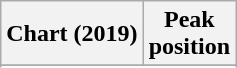<table class="wikitable plainrowheaders">
<tr>
<th>Chart (2019)</th>
<th>Peak<br>position</th>
</tr>
<tr>
</tr>
<tr>
</tr>
<tr>
</tr>
<tr>
</tr>
</table>
